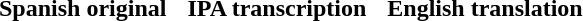<table cellpadding="6">
<tr>
<th>Spanish original</th>
<th>IPA transcription</th>
<th>English translation</th>
</tr>
<tr style="vertical-align:top;white-space:nowrap;">
<td></td>
<td></td>
<td></td>
</tr>
</table>
